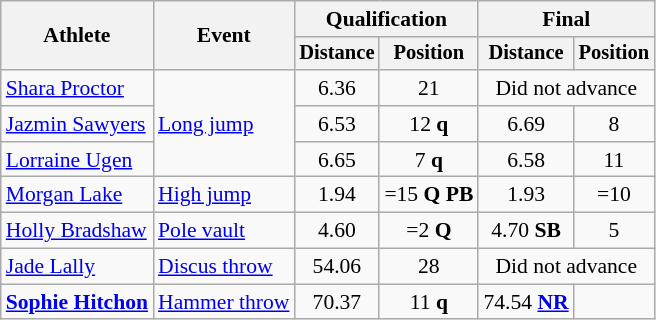<table class=wikitable style="font-size:90%">
<tr>
<th rowspan="2">Athlete</th>
<th rowspan="2">Event</th>
<th colspan="2">Qualification</th>
<th colspan="2">Final</th>
</tr>
<tr style="font-size:95%">
<th>Distance</th>
<th>Position</th>
<th>Distance</th>
<th>Position</th>
</tr>
<tr align=center>
<td align=left><a href='#'>Shara Proctor</a></td>
<td align=left rowspan=3><a href='#'>Long jump</a></td>
<td>6.36</td>
<td>21</td>
<td colspan=2>Did not advance</td>
</tr>
<tr align=center>
<td align=left><a href='#'>Jazmin Sawyers</a></td>
<td>6.53</td>
<td>12 <strong>q</strong></td>
<td>6.69</td>
<td>8</td>
</tr>
<tr align=center>
<td align=left><a href='#'>Lorraine Ugen</a></td>
<td>6.65</td>
<td>7 <strong>q</strong></td>
<td>6.58</td>
<td>11</td>
</tr>
<tr align=center>
<td align=left><a href='#'>Morgan Lake</a></td>
<td align=left><a href='#'>High jump</a></td>
<td>1.94</td>
<td>=15 <strong>Q</strong> <strong>PB</strong></td>
<td>1.93</td>
<td>=10</td>
</tr>
<tr align=center>
<td align=left><a href='#'>Holly Bradshaw</a></td>
<td align=left><a href='#'>Pole vault</a></td>
<td>4.60</td>
<td>=2 <strong>Q</strong></td>
<td>4.70 <strong>SB</strong></td>
<td>5</td>
</tr>
<tr align=center>
<td align=left><a href='#'>Jade Lally</a></td>
<td align=left><a href='#'>Discus throw</a></td>
<td>54.06</td>
<td>28</td>
<td colspan=2>Did not advance</td>
</tr>
<tr align=center>
<td align=left><strong><a href='#'>Sophie Hitchon</a></strong></td>
<td align=left><a href='#'>Hammer throw</a></td>
<td>70.37</td>
<td>11 <strong>q</strong></td>
<td>74.54 <strong><a href='#'>NR</a></strong></td>
<td></td>
</tr>
</table>
